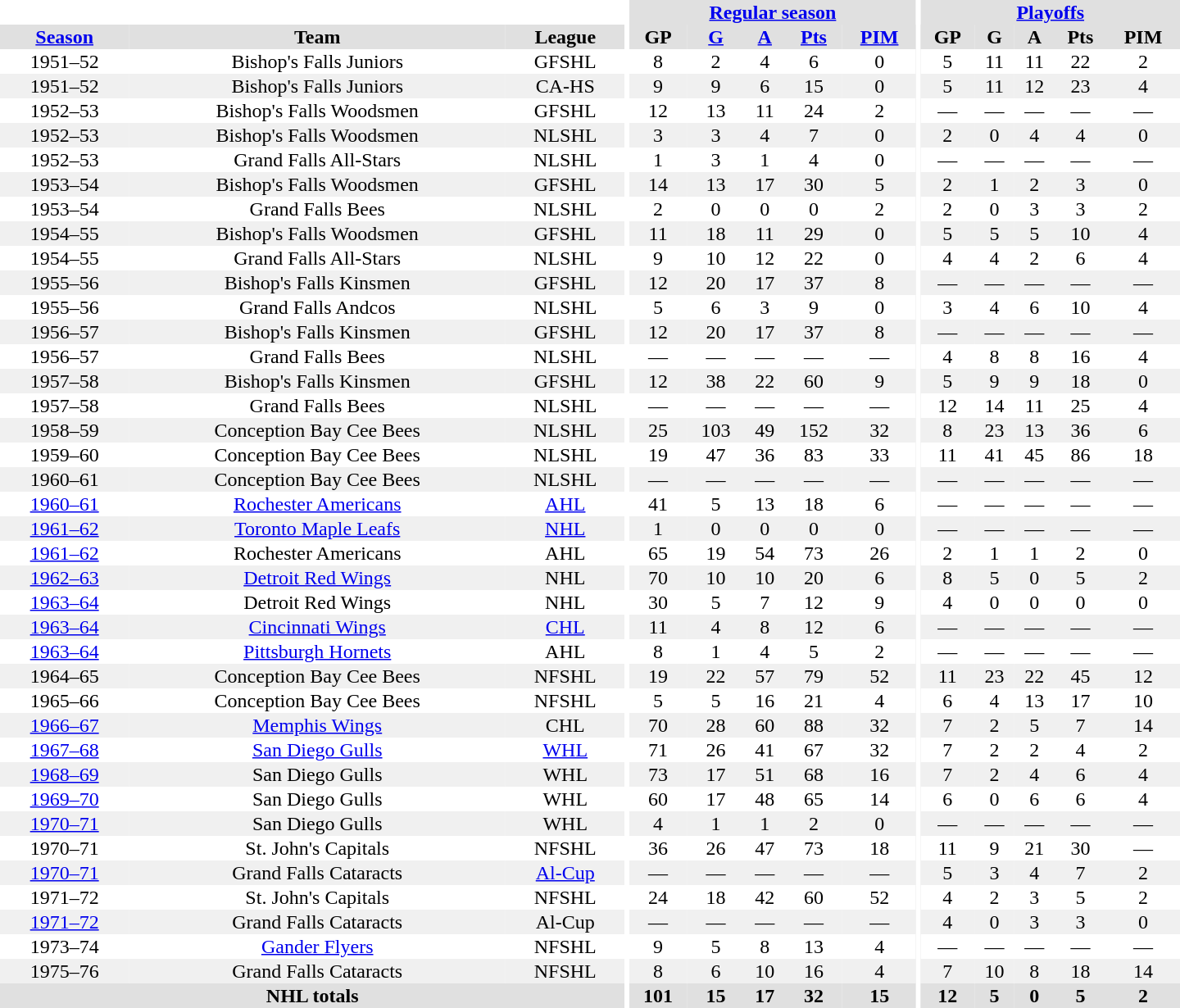<table border="0" cellpadding="1" cellspacing="0" style="text-align:center; width:60em">
<tr bgcolor="#e0e0e0">
<th colspan="3" bgcolor="#ffffff"></th>
<th rowspan="100" bgcolor="#ffffff"></th>
<th colspan="5"><a href='#'>Regular season</a></th>
<th rowspan="100" bgcolor="#ffffff"></th>
<th colspan="5"><a href='#'>Playoffs</a></th>
</tr>
<tr bgcolor="#e0e0e0">
<th><a href='#'>Season</a></th>
<th>Team</th>
<th>League</th>
<th>GP</th>
<th><a href='#'>G</a></th>
<th><a href='#'>A</a></th>
<th><a href='#'>Pts</a></th>
<th><a href='#'>PIM</a></th>
<th>GP</th>
<th>G</th>
<th>A</th>
<th>Pts</th>
<th>PIM</th>
</tr>
<tr>
<td>1951–52</td>
<td>Bishop's Falls Juniors</td>
<td>GFSHL</td>
<td>8</td>
<td>2</td>
<td>4</td>
<td>6</td>
<td>0</td>
<td>5</td>
<td>11</td>
<td>11</td>
<td>22</td>
<td>2</td>
</tr>
<tr bgcolor="#f0f0f0">
<td>1951–52</td>
<td>Bishop's Falls Juniors</td>
<td>CA-HS</td>
<td>9</td>
<td>9</td>
<td>6</td>
<td>15</td>
<td>0</td>
<td>5</td>
<td>11</td>
<td>12</td>
<td>23</td>
<td>4</td>
</tr>
<tr>
<td>1952–53</td>
<td>Bishop's Falls Woodsmen</td>
<td>GFSHL</td>
<td>12</td>
<td>13</td>
<td>11</td>
<td>24</td>
<td>2</td>
<td>—</td>
<td>—</td>
<td>—</td>
<td>—</td>
<td>—</td>
</tr>
<tr bgcolor="#f0f0f0">
<td>1952–53</td>
<td>Bishop's Falls Woodsmen</td>
<td>NLSHL</td>
<td>3</td>
<td>3</td>
<td>4</td>
<td>7</td>
<td>0</td>
<td>2</td>
<td>0</td>
<td>4</td>
<td>4</td>
<td>0</td>
</tr>
<tr>
<td>1952–53</td>
<td>Grand Falls All-Stars</td>
<td>NLSHL</td>
<td>1</td>
<td>3</td>
<td>1</td>
<td>4</td>
<td>0</td>
<td>—</td>
<td>—</td>
<td>—</td>
<td>—</td>
<td>—</td>
</tr>
<tr bgcolor="#f0f0f0">
<td>1953–54</td>
<td>Bishop's Falls Woodsmen</td>
<td>GFSHL</td>
<td>14</td>
<td>13</td>
<td>17</td>
<td>30</td>
<td>5</td>
<td>2</td>
<td>1</td>
<td>2</td>
<td>3</td>
<td>0</td>
</tr>
<tr>
<td>1953–54</td>
<td>Grand Falls Bees</td>
<td>NLSHL</td>
<td>2</td>
<td>0</td>
<td>0</td>
<td>0</td>
<td>2</td>
<td>2</td>
<td>0</td>
<td>3</td>
<td>3</td>
<td>2</td>
</tr>
<tr bgcolor="#f0f0f0">
<td>1954–55</td>
<td>Bishop's Falls Woodsmen</td>
<td>GFSHL</td>
<td>11</td>
<td>18</td>
<td>11</td>
<td>29</td>
<td>0</td>
<td>5</td>
<td>5</td>
<td>5</td>
<td>10</td>
<td>4</td>
</tr>
<tr>
<td>1954–55</td>
<td>Grand Falls All-Stars</td>
<td>NLSHL</td>
<td>9</td>
<td>10</td>
<td>12</td>
<td>22</td>
<td>0</td>
<td>4</td>
<td>4</td>
<td>2</td>
<td>6</td>
<td>4</td>
</tr>
<tr bgcolor="#f0f0f0">
<td>1955–56</td>
<td>Bishop's Falls Kinsmen</td>
<td>GFSHL</td>
<td>12</td>
<td>20</td>
<td>17</td>
<td>37</td>
<td>8</td>
<td>—</td>
<td>—</td>
<td>—</td>
<td>—</td>
<td>—</td>
</tr>
<tr>
<td>1955–56</td>
<td>Grand Falls Andcos</td>
<td>NLSHL</td>
<td>5</td>
<td>6</td>
<td>3</td>
<td>9</td>
<td>0</td>
<td>3</td>
<td>4</td>
<td>6</td>
<td>10</td>
<td>4</td>
</tr>
<tr bgcolor="#f0f0f0">
<td>1956–57</td>
<td>Bishop's Falls Kinsmen</td>
<td>GFSHL</td>
<td>12</td>
<td>20</td>
<td>17</td>
<td>37</td>
<td>8</td>
<td>—</td>
<td>—</td>
<td>—</td>
<td>—</td>
<td>—</td>
</tr>
<tr>
<td>1956–57</td>
<td>Grand Falls Bees</td>
<td>NLSHL</td>
<td>—</td>
<td>—</td>
<td>—</td>
<td>—</td>
<td>—</td>
<td>4</td>
<td>8</td>
<td>8</td>
<td>16</td>
<td>4</td>
</tr>
<tr bgcolor="#f0f0f0">
<td>1957–58</td>
<td>Bishop's Falls Kinsmen</td>
<td>GFSHL</td>
<td>12</td>
<td>38</td>
<td>22</td>
<td>60</td>
<td>9</td>
<td>5</td>
<td>9</td>
<td>9</td>
<td>18</td>
<td>0</td>
</tr>
<tr>
<td>1957–58</td>
<td>Grand Falls Bees</td>
<td>NLSHL</td>
<td>—</td>
<td>—</td>
<td>—</td>
<td>—</td>
<td>—</td>
<td>12</td>
<td>14</td>
<td>11</td>
<td>25</td>
<td>4</td>
</tr>
<tr bgcolor="#f0f0f0">
<td>1958–59</td>
<td>Conception Bay Cee Bees</td>
<td>NLSHL</td>
<td>25</td>
<td>103</td>
<td>49</td>
<td>152</td>
<td>32</td>
<td>8</td>
<td>23</td>
<td>13</td>
<td>36</td>
<td>6</td>
</tr>
<tr>
<td>1959–60</td>
<td>Conception Bay Cee Bees</td>
<td>NLSHL</td>
<td>19</td>
<td>47</td>
<td>36</td>
<td>83</td>
<td>33</td>
<td>11</td>
<td>41</td>
<td>45</td>
<td>86</td>
<td>18</td>
</tr>
<tr bgcolor="#f0f0f0">
<td>1960–61</td>
<td>Conception Bay Cee Bees</td>
<td>NLSHL</td>
<td>—</td>
<td>—</td>
<td>—</td>
<td>—</td>
<td>—</td>
<td>—</td>
<td>—</td>
<td>—</td>
<td>—</td>
<td>—</td>
</tr>
<tr>
<td><a href='#'>1960–61</a></td>
<td><a href='#'>Rochester Americans</a></td>
<td><a href='#'>AHL</a></td>
<td>41</td>
<td>5</td>
<td>13</td>
<td>18</td>
<td>6</td>
<td>—</td>
<td>—</td>
<td>—</td>
<td>—</td>
<td>—</td>
</tr>
<tr bgcolor="#f0f0f0">
<td><a href='#'>1961–62</a></td>
<td><a href='#'>Toronto Maple Leafs</a></td>
<td><a href='#'>NHL</a></td>
<td>1</td>
<td>0</td>
<td>0</td>
<td>0</td>
<td>0</td>
<td>—</td>
<td>—</td>
<td>—</td>
<td>—</td>
<td>—</td>
</tr>
<tr>
<td><a href='#'>1961–62</a></td>
<td>Rochester Americans</td>
<td>AHL</td>
<td>65</td>
<td>19</td>
<td>54</td>
<td>73</td>
<td>26</td>
<td>2</td>
<td>1</td>
<td>1</td>
<td>2</td>
<td>0</td>
</tr>
<tr bgcolor="#f0f0f0">
<td><a href='#'>1962–63</a></td>
<td><a href='#'>Detroit Red Wings</a></td>
<td>NHL</td>
<td>70</td>
<td>10</td>
<td>10</td>
<td>20</td>
<td>6</td>
<td>8</td>
<td>5</td>
<td>0</td>
<td>5</td>
<td>2</td>
</tr>
<tr>
<td><a href='#'>1963–64</a></td>
<td>Detroit Red Wings</td>
<td>NHL</td>
<td>30</td>
<td>5</td>
<td>7</td>
<td>12</td>
<td>9</td>
<td>4</td>
<td>0</td>
<td>0</td>
<td>0</td>
<td>0</td>
</tr>
<tr bgcolor="#f0f0f0">
<td><a href='#'>1963–64</a></td>
<td><a href='#'>Cincinnati Wings</a></td>
<td><a href='#'>CHL</a></td>
<td>11</td>
<td>4</td>
<td>8</td>
<td>12</td>
<td>6</td>
<td>—</td>
<td>—</td>
<td>—</td>
<td>—</td>
<td>—</td>
</tr>
<tr>
<td><a href='#'>1963–64</a></td>
<td><a href='#'>Pittsburgh Hornets</a></td>
<td>AHL</td>
<td>8</td>
<td>1</td>
<td>4</td>
<td>5</td>
<td>2</td>
<td>—</td>
<td>—</td>
<td>—</td>
<td>—</td>
<td>—</td>
</tr>
<tr bgcolor="#f0f0f0">
<td>1964–65</td>
<td>Conception Bay Cee Bees</td>
<td>NFSHL</td>
<td>19</td>
<td>22</td>
<td>57</td>
<td>79</td>
<td>52</td>
<td>11</td>
<td>23</td>
<td>22</td>
<td>45</td>
<td>12</td>
</tr>
<tr>
<td>1965–66</td>
<td>Conception Bay Cee Bees</td>
<td>NFSHL</td>
<td>5</td>
<td>5</td>
<td>16</td>
<td>21</td>
<td>4</td>
<td>6</td>
<td>4</td>
<td>13</td>
<td>17</td>
<td>10</td>
</tr>
<tr bgcolor="#f0f0f0">
<td><a href='#'>1966–67</a></td>
<td><a href='#'>Memphis Wings</a></td>
<td>CHL</td>
<td>70</td>
<td>28</td>
<td>60</td>
<td>88</td>
<td>32</td>
<td>7</td>
<td>2</td>
<td>5</td>
<td>7</td>
<td>14</td>
</tr>
<tr>
<td><a href='#'>1967–68</a></td>
<td><a href='#'>San Diego Gulls</a></td>
<td><a href='#'>WHL</a></td>
<td>71</td>
<td>26</td>
<td>41</td>
<td>67</td>
<td>32</td>
<td>7</td>
<td>2</td>
<td>2</td>
<td>4</td>
<td>2</td>
</tr>
<tr bgcolor="#f0f0f0">
<td><a href='#'>1968–69</a></td>
<td>San Diego Gulls</td>
<td>WHL</td>
<td>73</td>
<td>17</td>
<td>51</td>
<td>68</td>
<td>16</td>
<td>7</td>
<td>2</td>
<td>4</td>
<td>6</td>
<td>4</td>
</tr>
<tr>
<td><a href='#'>1969–70</a></td>
<td>San Diego Gulls</td>
<td>WHL</td>
<td>60</td>
<td>17</td>
<td>48</td>
<td>65</td>
<td>14</td>
<td>6</td>
<td>0</td>
<td>6</td>
<td>6</td>
<td>4</td>
</tr>
<tr bgcolor="#f0f0f0">
<td><a href='#'>1970–71</a></td>
<td>San Diego Gulls</td>
<td>WHL</td>
<td>4</td>
<td>1</td>
<td>1</td>
<td>2</td>
<td>0</td>
<td>—</td>
<td>—</td>
<td>—</td>
<td>—</td>
<td>—</td>
</tr>
<tr>
<td>1970–71</td>
<td>St. John's Capitals</td>
<td>NFSHL</td>
<td>36</td>
<td>26</td>
<td>47</td>
<td>73</td>
<td>18</td>
<td>11</td>
<td>9</td>
<td>21</td>
<td>30</td>
<td>—</td>
</tr>
<tr bgcolor="#f0f0f0">
<td><a href='#'>1970–71</a></td>
<td>Grand Falls Cataracts</td>
<td><a href='#'>Al-Cup</a></td>
<td>—</td>
<td>—</td>
<td>—</td>
<td>—</td>
<td>—</td>
<td>5</td>
<td>3</td>
<td>4</td>
<td>7</td>
<td>2</td>
</tr>
<tr>
<td>1971–72</td>
<td>St. John's Capitals</td>
<td>NFSHL</td>
<td>24</td>
<td>18</td>
<td>42</td>
<td>60</td>
<td>52</td>
<td>4</td>
<td>2</td>
<td>3</td>
<td>5</td>
<td>2</td>
</tr>
<tr bgcolor="#f0f0f0">
<td><a href='#'>1971–72</a></td>
<td>Grand Falls Cataracts</td>
<td>Al-Cup</td>
<td>—</td>
<td>—</td>
<td>—</td>
<td>—</td>
<td>—</td>
<td>4</td>
<td>0</td>
<td>3</td>
<td>3</td>
<td>0</td>
</tr>
<tr>
<td>1973–74</td>
<td><a href='#'>Gander Flyers</a></td>
<td>NFSHL</td>
<td>9</td>
<td>5</td>
<td>8</td>
<td>13</td>
<td>4</td>
<td>—</td>
<td>—</td>
<td>—</td>
<td>—</td>
<td>—</td>
</tr>
<tr bgcolor="#f0f0f0">
<td>1975–76</td>
<td>Grand Falls Cataracts</td>
<td>NFSHL</td>
<td>8</td>
<td>6</td>
<td>10</td>
<td>16</td>
<td>4</td>
<td>7</td>
<td>10</td>
<td>8</td>
<td>18</td>
<td>14</td>
</tr>
<tr bgcolor="#e0e0e0">
<th colspan="3">NHL totals</th>
<th>101</th>
<th>15</th>
<th>17</th>
<th>32</th>
<th>15</th>
<th>12</th>
<th>5</th>
<th>0</th>
<th>5</th>
<th>2</th>
</tr>
</table>
